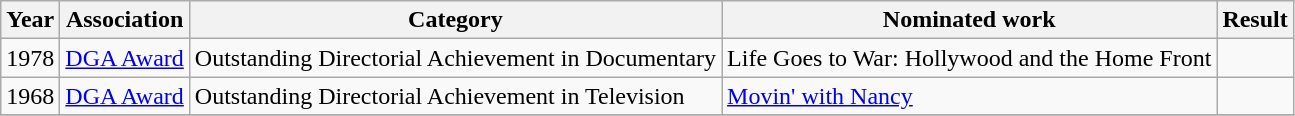<table class="wikitable">
<tr>
<th>Year</th>
<th>Association</th>
<th>Category</th>
<th>Nominated work</th>
<th>Result</th>
</tr>
<tr>
<td>1978</td>
<td><a href='#'>DGA Award</a></td>
<td>Outstanding Directorial Achievement in Documentary</td>
<td>Life Goes to War: Hollywood and the Home Front</td>
<td></td>
</tr>
<tr>
<td>1968</td>
<td><a href='#'>DGA Award</a></td>
<td>Outstanding Directorial Achievement in Television</td>
<td><a href='#'>Movin' with Nancy</a></td>
<td></td>
</tr>
<tr>
</tr>
</table>
